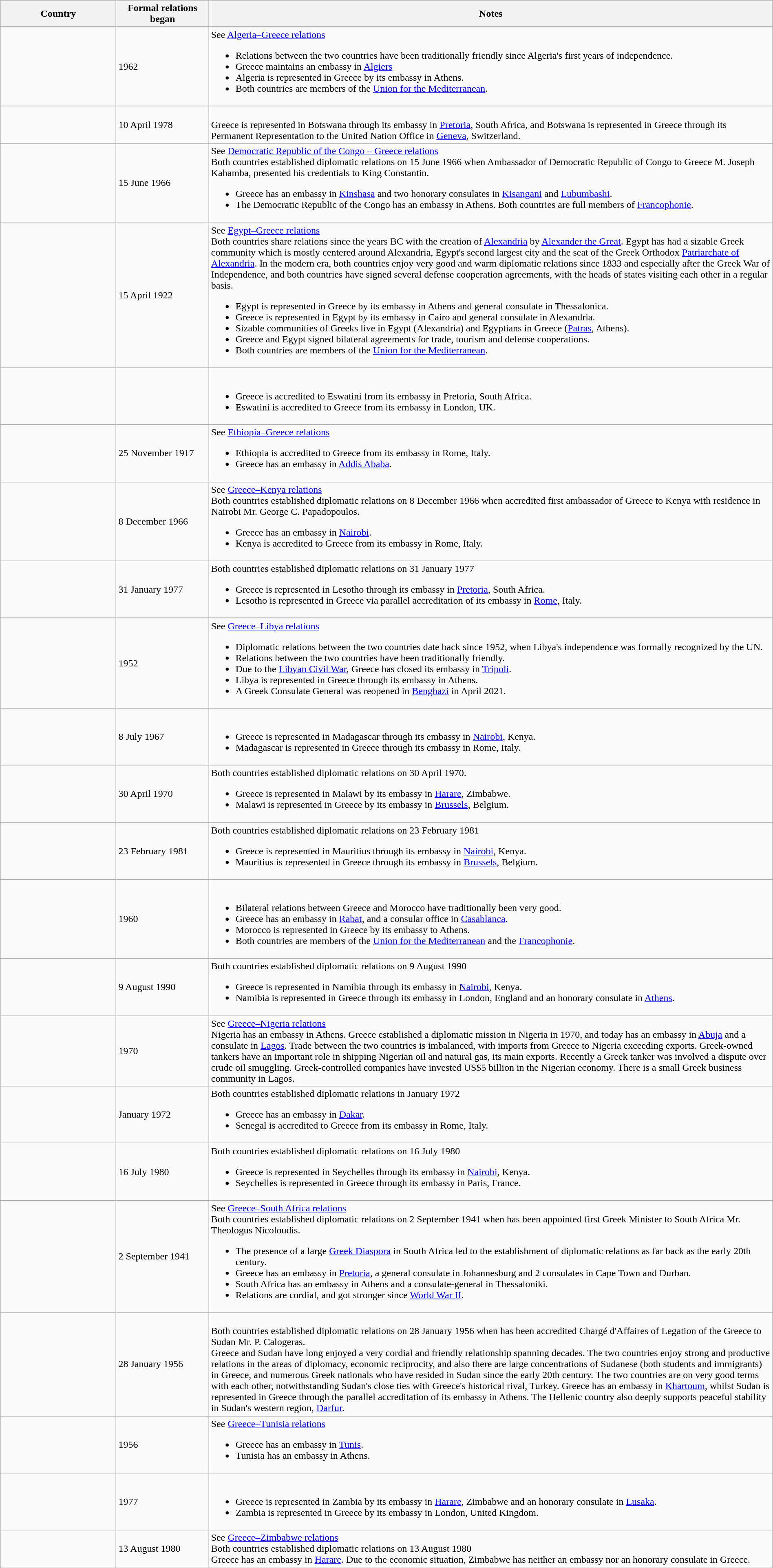<table class="wikitable sortable" border="1" style="width:100%; margin:auto;">
<tr>
<th width="15%">Country</th>
<th width="12%">Formal relations began</th>
<th>Notes</th>
</tr>
<tr -valign="top">
<td></td>
<td>1962</td>
<td>See <a href='#'>Algeria–Greece relations</a><br><ul><li>Relations between the two countries have been traditionally friendly since Algeria's first years of independence.</li><li>Greece maintains an embassy in <a href='#'>Algiers</a></li><li>Algeria is represented in Greece by its embassy in Athens.</li><li>Both countries are members of the <a href='#'>Union for the Mediterranean</a>.</li></ul></td>
</tr>
<tr -valign="top">
<td></td>
<td>10 April 1978</td>
<td><br>Greece is represented in Botswana through its embassy in <a href='#'>Pretoria</a>, South Africa, and Botswana is represented in Greece through its Permanent Representation to the United Nation Office in <a href='#'>Geneva</a>, Switzerland.</td>
</tr>
<tr -valign="top">
<td></td>
<td>15 June 1966</td>
<td>See <a href='#'>Democratic Republic of the Congo – Greece relations</a><br>Both countries established diplomatic relations on 15 June 1966 when Ambassador of Democratic Republic of Congo to Greece M. Joseph Kahamba, presented his credentials to King Constantin.<ul><li>Greece has an embassy in <a href='#'>Kinshasa</a> and two honorary consulates in <a href='#'>Kisangani</a> and <a href='#'>Lubumbashi</a>.</li><li>The Democratic Republic of the Congo has an embassy in Athens. Both countries are full members of <a href='#'>Francophonie</a>.</li></ul></td>
</tr>
<tr -valign="top">
<td></td>
<td>15 April 1922</td>
<td>See <a href='#'>Egypt–Greece relations</a><br>Both countries share relations since the years BC with the creation of <a href='#'>Alexandria</a> by <a href='#'>Alexander the Great</a>. Egypt has had a sizable Greek community which is mostly centered around Alexandria, Egypt's second largest city and the seat of the Greek Orthodox <a href='#'>Patriarchate of Alexandria</a>. In the modern era, both countries enjoy very good and warm diplomatic relations since 1833 and especially after the Greek War of Independence, and both countries have signed several defense cooperation agreements, with the heads of states visiting each other in a regular basis.<ul><li>Egypt is represented in Greece by its embassy in Athens and general consulate in Thessalonica.</li><li>Greece is represented in Egypt by its embassy in Cairo and general consulate in Alexandria.</li><li>Sizable communities of Greeks live in Egypt (Alexandria) and Egyptians in Greece (<a href='#'>Patras</a>, Athens).</li><li>Greece and Egypt signed bilateral agreements for trade, tourism and defense cooperations.</li><li>Both countries are members of the <a href='#'>Union for the Mediterranean</a>.</li></ul></td>
</tr>
<tr -valign="top">
<td></td>
<td></td>
<td><br><ul><li>Greece is accredited to Eswatini from its embassy in Pretoria, South Africa.</li><li>Eswatini is accredited to Greece from its embassy in London, UK.</li></ul></td>
</tr>
<tr -valign="top">
<td></td>
<td>25 November 1917</td>
<td>See <a href='#'>Ethiopia–Greece relations</a><br><ul><li>Ethiopia is accredited to Greece from its embassy in Rome, Italy.</li><li>Greece has an embassy in <a href='#'>Addis Ababa</a>.</li></ul></td>
</tr>
<tr -valign="top">
<td></td>
<td>8 December 1966</td>
<td>See <a href='#'>Greece–Kenya relations</a><br>Both countries established diplomatic relations on 8 December 1966 when accredited first ambassador of Greece to Kenya with residence in Nairobi Mr. George C. Papadopoulos.<ul><li>Greece has an embassy in <a href='#'>Nairobi</a>.</li><li>Kenya is accredited to Greece from its embassy in Rome, Italy.</li></ul></td>
</tr>
<tr -valign="top">
<td></td>
<td>31 January 1977</td>
<td>Both countries established diplomatic relations on 31 January 1977<br><ul><li>Greece is represented in Lesotho through its embassy in <a href='#'>Pretoria</a>, South Africa.</li><li>Lesotho is represented in Greece via parallel accreditation of its embassy in <a href='#'>Rome</a>, Italy.</li></ul></td>
</tr>
<tr -valign="top">
<td></td>
<td>1952</td>
<td>See <a href='#'>Greece–Libya relations</a><br><ul><li>Diplomatic relations between the two countries date back since 1952, when Libya's independence was formally recognized by the UN.</li><li>Relations between the two countries have been traditionally friendly.</li><li>Due to the <a href='#'>Libyan Civil War</a>, Greece has closed its embassy in <a href='#'>Tripoli</a>.</li><li>Libya is represented in Greece through its embassy in Athens.</li><li>A Greek Consulate General was reopened in <a href='#'>Benghazi</a> in April 2021.</li></ul></td>
</tr>
<tr -valign="top">
<td></td>
<td>8 July 1967</td>
<td><br><ul><li>Greece is represented in Madagascar through its embassy in <a href='#'>Nairobi</a>, Kenya.</li><li>Madagascar is represented in Greece through its embassy in Rome, Italy.</li></ul></td>
</tr>
<tr -valign="top">
<td></td>
<td>30 April 1970</td>
<td>Both countries established diplomatic relations on 30 April 1970.<br><ul><li>Greece is represented in Malawi by its embassy in <a href='#'>Harare</a>, Zimbabwe.</li><li>Malawi is represented in Greece by its embassy in <a href='#'>Brussels</a>, Belgium.</li></ul></td>
</tr>
<tr -valign="top">
<td></td>
<td>23 February 1981</td>
<td>Both countries established diplomatic relations on 23 February 1981<br><ul><li>Greece is represented in Mauritius through its embassy in <a href='#'>Nairobi</a>, Kenya.</li><li>Mauritius is represented in Greece through its embassy in <a href='#'>Brussels</a>, Belgium.</li></ul></td>
</tr>
<tr -valign="top">
<td></td>
<td>1960</td>
<td><br><ul><li>Bilateral relations between Greece and Morocco have traditionally been very good.</li><li>Greece has an embassy in <a href='#'>Rabat</a>, and a consular office in <a href='#'>Casablanca</a>.</li><li>Morocco is represented in Greece by its embassy to Athens.</li><li>Both countries are members of the <a href='#'>Union for the Mediterranean</a> and the <a href='#'>Francophonie</a>.</li></ul></td>
</tr>
<tr -valign="top">
<td></td>
<td>9 August 1990</td>
<td>Both countries established diplomatic relations on 9 August 1990<br><ul><li>Greece is represented in Namibia through its embassy in <a href='#'>Nairobi</a>, Kenya.</li><li>Namibia is represented in Greece through its embassy in London, England and an honorary consulate in <a href='#'>Athens</a>.</li></ul></td>
</tr>
<tr -valign="top">
<td></td>
<td>1970</td>
<td>See <a href='#'>Greece–Nigeria relations</a><br>Nigeria has an embassy in Athens. Greece established a diplomatic mission in Nigeria in 1970, and today has an embassy in <a href='#'>Abuja</a> and a consulate in <a href='#'>Lagos</a>. Trade between the two countries is imbalanced, with imports from Greece to Nigeria exceeding exports. Greek-owned tankers have an important role in shipping Nigerian oil and natural gas, its main exports. Recently a Greek tanker was involved a dispute over crude oil smuggling. Greek-controlled companies have invested US$5 billion in the Nigerian economy. There is a small Greek business community in Lagos.</td>
</tr>
<tr -valign="top">
<td></td>
<td>January 1972</td>
<td>Both countries established diplomatic relations in January 1972<br><ul><li>Greece has an embassy in <a href='#'>Dakar</a>.</li><li>Senegal is accredited to Greece from its embassy in Rome, Italy.</li></ul></td>
</tr>
<tr -valign="top">
<td></td>
<td>16 July 1980</td>
<td>Both countries established diplomatic relations on 16 July 1980<br><ul><li>Greece is represented in Seychelles through its embassy in <a href='#'>Nairobi</a>, Kenya.</li><li>Seychelles is represented in Greece through its embassy in Paris, France.</li></ul></td>
</tr>
<tr -valign="top">
<td></td>
<td>2 September 1941</td>
<td>See <a href='#'>Greece–South Africa relations</a><br>Both countries established diplomatic relations on 2 September 1941 when has been appointed first Greek Minister to South Africa Mr. Theologus Nicoloudis.<ul><li>The presence of a large <a href='#'>Greek Diaspora</a> in South Africa led to the establishment of diplomatic relations as far back as the early 20th century.</li><li>Greece has an embassy in <a href='#'>Pretoria</a>, a general consulate in Johannesburg and 2 consulates in Cape Town and Durban.</li><li>South Africa has an embassy in Athens and a consulate-general in Thessaloniki.</li><li>Relations are cordial, and got stronger since <a href='#'>World War II</a>.</li></ul></td>
</tr>
<tr -valign="top">
<td></td>
<td>28 January 1956</td>
<td><br>Both countries established diplomatic relations on 28 January 1956 when has been accredited Chargé d'Affaires of Legation of the Greece to Sudan Mr. P. Calogeras.<br>Greece and Sudan have long enjoyed a very cordial and friendly relationship spanning decades. The two countries enjoy strong and productive relations in the areas of diplomacy, economic reciprocity, and also there are large concentrations of Sudanese (both students and immigrants) in Greece, and numerous Greek nationals who have resided in Sudan since the early 20th century. The two countries are on very good terms with each other, notwithstanding Sudan's close ties with Greece's historical rival, Turkey. Greece has an embassy in <a href='#'>Khartoum</a>, whilst Sudan is represented in Greece through the parallel accreditation of its embassy in Athens. The Hellenic country also deeply supports peaceful stability in Sudan's western region, <a href='#'>Darfur</a>.</td>
</tr>
<tr -valign="top">
<td></td>
<td>1956</td>
<td>See <a href='#'>Greece–Tunisia relations</a><br><ul><li>Greece has an embassy in <a href='#'>Tunis</a>.</li><li>Tunisia has an embassy in Athens.</li></ul></td>
</tr>
<tr -valign="top">
<td></td>
<td>1977</td>
<td><br><ul><li>Greece is represented in Zambia by its embassy in <a href='#'>Harare</a>, Zimbabwe and an honorary consulate in <a href='#'>Lusaka</a>.</li><li>Zambia is represented in Greece by its embassy in London, United Kingdom.</li></ul></td>
</tr>
<tr -valign="top">
<td></td>
<td>13 August 1980</td>
<td>See <a href='#'>Greece–Zimbabwe relations</a><br>Both countries established diplomatic relations on 13 August 1980<br>Greece has an embassy in <a href='#'>Harare</a>. Due to the economic situation, Zimbabwe has neither an embassy nor an honorary consulate in Greece.</td>
</tr>
</table>
